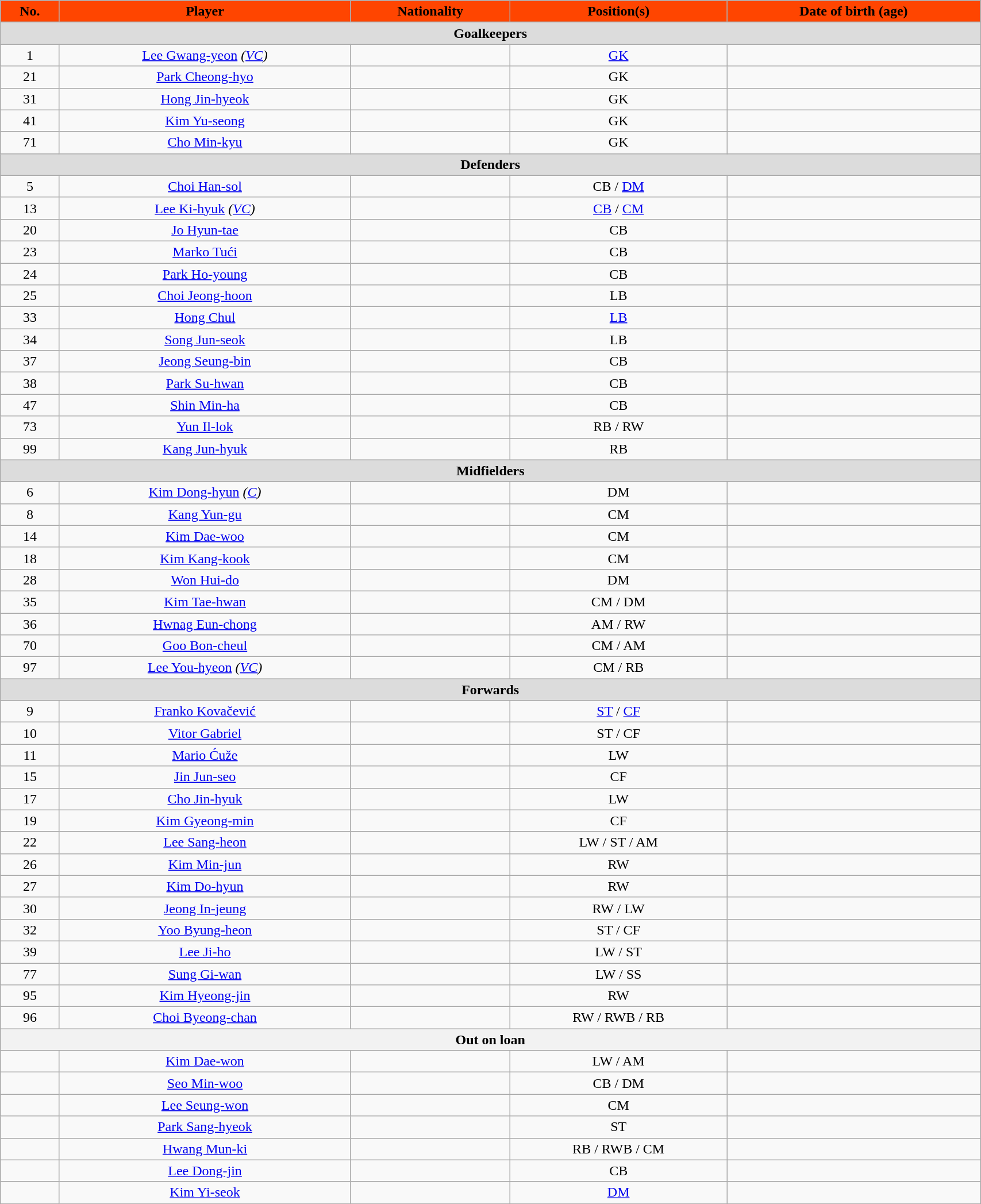<table class="wikitable" style="text-align:center;width:90%">
<tr>
<th style="background:#FF4500; color:black; text-align:center;">No.</th>
<th style="background:#FF4500; color:black; text-align:center;">Player</th>
<th style="background:#FF4500; color:black; text-align:center;">Nationality</th>
<th style="background:#FF4500; color:black; text-align:center;">Position(s)</th>
<th style="background:#FF4500; color:black; text-align:center;">Date of birth (age)</th>
</tr>
<tr>
<th colspan="5" style="background:#dcdcdc; text-align:center;">Goalkeepers</th>
</tr>
<tr>
<td>1</td>
<td><a href='#'>Lee Gwang-yeon</a> <em>(<a href='#'>VC</a>)</em></td>
<td></td>
<td><a href='#'>GK</a></td>
<td></td>
</tr>
<tr>
<td>21</td>
<td><a href='#'>Park Cheong-hyo</a></td>
<td></td>
<td>GK</td>
<td></td>
</tr>
<tr>
<td>31</td>
<td><a href='#'>Hong Jin-hyeok</a></td>
<td></td>
<td>GK</td>
<td></td>
</tr>
<tr>
<td>41</td>
<td><a href='#'>Kim Yu-seong</a></td>
<td></td>
<td>GK</td>
<td></td>
</tr>
<tr>
<td>71</td>
<td><a href='#'>Cho Min-kyu</a></td>
<td></td>
<td>GK</td>
<td></td>
</tr>
<tr>
<th colspan="5" style="background:#dcdcdc; text-align:center;">Defenders</th>
</tr>
<tr>
<td>5</td>
<td><a href='#'>Choi Han-sol</a></td>
<td></td>
<td>CB / <a href='#'>DM</a></td>
<td></td>
</tr>
<tr>
<td>13</td>
<td><a href='#'>Lee Ki-hyuk</a> <em>(<a href='#'>VC</a>)</em></td>
<td></td>
<td><a href='#'>CB</a> / <a href='#'>CM</a></td>
<td></td>
</tr>
<tr>
<td>20</td>
<td><a href='#'>Jo Hyun-tae</a></td>
<td></td>
<td>CB</td>
<td></td>
</tr>
<tr>
<td>23</td>
<td><a href='#'>Marko Tući</a></td>
<td></td>
<td>CB</td>
<td></td>
</tr>
<tr>
<td>24</td>
<td><a href='#'>Park Ho-young</a></td>
<td></td>
<td>CB</td>
<td></td>
</tr>
<tr>
<td>25</td>
<td><a href='#'>Choi Jeong-hoon</a></td>
<td></td>
<td>LB</td>
<td></td>
</tr>
<tr>
<td>33</td>
<td><a href='#'>Hong Chul</a></td>
<td></td>
<td><a href='#'>LB</a></td>
<td></td>
</tr>
<tr>
<td>34</td>
<td><a href='#'>Song Jun-seok</a></td>
<td></td>
<td>LB</td>
<td></td>
</tr>
<tr>
<td>37</td>
<td><a href='#'>Jeong Seung-bin</a></td>
<td></td>
<td>CB</td>
<td></td>
</tr>
<tr>
<td>38</td>
<td><a href='#'>Park Su-hwan</a></td>
<td></td>
<td>CB</td>
<td></td>
</tr>
<tr>
<td>47</td>
<td><a href='#'>Shin Min-ha</a></td>
<td></td>
<td>CB</td>
<td></td>
</tr>
<tr>
<td>73</td>
<td><a href='#'>Yun Il-lok</a></td>
<td></td>
<td>RB / RW</td>
<td></td>
</tr>
<tr>
<td>99</td>
<td><a href='#'>Kang Jun-hyuk</a></td>
<td></td>
<td>RB</td>
<td></td>
</tr>
<tr>
<th colspan="5" style="background:#dcdcdc; text-align:center;">Midfielders</th>
</tr>
<tr>
<td>6</td>
<td><a href='#'>Kim Dong-hyun</a> <em>(<a href='#'>C</a>)</em></td>
<td></td>
<td>DM</td>
<td></td>
</tr>
<tr>
<td>8</td>
<td><a href='#'>Kang Yun-gu</a></td>
<td></td>
<td>CM</td>
<td></td>
</tr>
<tr>
<td>14</td>
<td><a href='#'>Kim Dae-woo</a></td>
<td></td>
<td>CM</td>
<td></td>
</tr>
<tr>
<td>18</td>
<td><a href='#'>Kim Kang-kook</a></td>
<td></td>
<td>CM</td>
<td></td>
</tr>
<tr>
<td>28</td>
<td><a href='#'>Won Hui-do</a></td>
<td></td>
<td>DM</td>
<td></td>
</tr>
<tr>
<td>35</td>
<td><a href='#'>Kim Tae-hwan</a></td>
<td></td>
<td>CM / DM</td>
<td></td>
</tr>
<tr>
<td>36</td>
<td><a href='#'>Hwnag Eun-chong</a></td>
<td></td>
<td>AM / RW</td>
<td></td>
</tr>
<tr>
<td>70</td>
<td><a href='#'>Goo Bon-cheul</a></td>
<td></td>
<td>CM / AM</td>
<td></td>
</tr>
<tr>
<td>97</td>
<td><a href='#'>Lee You-hyeon</a> <em>(<a href='#'>VC</a>)</em></td>
<td></td>
<td>CM / RB</td>
<td></td>
</tr>
<tr>
<th colspan="5" style="background:#dcdcdc; text-align:center;">Forwards</th>
</tr>
<tr>
<td>9</td>
<td><a href='#'>Franko Kovačević</a></td>
<td></td>
<td><a href='#'>ST</a> / <a href='#'>CF</a></td>
<td></td>
</tr>
<tr>
<td>10</td>
<td><a href='#'>Vitor Gabriel</a></td>
<td></td>
<td>ST / CF</td>
<td></td>
</tr>
<tr>
<td>11</td>
<td><a href='#'>Mario Ćuže</a></td>
<td></td>
<td>LW</td>
<td></td>
</tr>
<tr>
<td>15</td>
<td><a href='#'>Jin Jun-seo</a></td>
<td></td>
<td>CF</td>
<td></td>
</tr>
<tr>
<td>17</td>
<td><a href='#'>Cho Jin-hyuk</a></td>
<td></td>
<td>LW</td>
<td></td>
</tr>
<tr>
<td>19</td>
<td><a href='#'>Kim Gyeong-min</a></td>
<td></td>
<td>CF</td>
<td></td>
</tr>
<tr>
<td>22</td>
<td><a href='#'>Lee Sang-heon</a></td>
<td></td>
<td>LW / ST / AM</td>
<td></td>
</tr>
<tr>
<td>26</td>
<td><a href='#'>Kim Min-jun</a></td>
<td></td>
<td>RW</td>
<td></td>
</tr>
<tr>
<td>27</td>
<td><a href='#'>Kim Do-hyun</a></td>
<td></td>
<td>RW</td>
<td></td>
</tr>
<tr>
<td>30</td>
<td><a href='#'>Jeong In-jeung</a></td>
<td></td>
<td>RW / LW</td>
<td></td>
</tr>
<tr>
<td>32</td>
<td><a href='#'>Yoo Byung-heon</a></td>
<td></td>
<td>ST / CF</td>
<td></td>
</tr>
<tr>
<td>39</td>
<td><a href='#'>Lee Ji-ho</a></td>
<td></td>
<td>LW / ST</td>
<td></td>
</tr>
<tr>
<td>77</td>
<td><a href='#'>Sung Gi-wan</a></td>
<td></td>
<td>LW / SS</td>
<td></td>
</tr>
<tr>
<td>95</td>
<td><a href='#'>Kim Hyeong-jin</a></td>
<td></td>
<td>RW</td>
<td></td>
</tr>
<tr>
<td>96</td>
<td><a href='#'>Choi Byeong-chan</a></td>
<td></td>
<td>RW / RWB / RB</td>
<td></td>
</tr>
<tr>
<th colspan="5">Out on loan</th>
</tr>
<tr>
<td></td>
<td><a href='#'>Kim Dae-won</a></td>
<td></td>
<td>LW / AM</td>
<td></td>
</tr>
<tr>
<td></td>
<td><a href='#'>Seo Min-woo</a></td>
<td></td>
<td>CB / DM</td>
<td></td>
</tr>
<tr>
<td></td>
<td><a href='#'>Lee Seung-won</a></td>
<td></td>
<td>CM</td>
<td></td>
</tr>
<tr>
<td></td>
<td><a href='#'>Park Sang-hyeok</a></td>
<td></td>
<td>ST</td>
<td></td>
</tr>
<tr>
<td></td>
<td><a href='#'>Hwang Mun-ki</a></td>
<td></td>
<td>RB / RWB / CM</td>
<td></td>
</tr>
<tr>
<td></td>
<td><a href='#'>Lee Dong-jin</a></td>
<td></td>
<td>CB</td>
<td></td>
</tr>
<tr>
<td></td>
<td><a href='#'>Kim Yi-seok</a></td>
<td></td>
<td><a href='#'>DM</a></td>
<td></td>
</tr>
</table>
